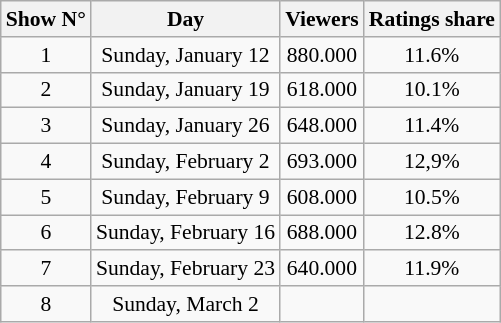<table class="wikitable sortable centre" style="text-align:center; font-size:90%">
<tr>
<th>Show N°</th>
<th>Day</th>
<th>Viewers</th>
<th>Ratings share</th>
</tr>
<tr>
<td>1</td>
<td>Sunday, January 12</td>
<td>880.000</td>
<td>11.6%</td>
</tr>
<tr>
<td>2</td>
<td>Sunday, January 19</td>
<td>618.000</td>
<td>10.1%</td>
</tr>
<tr>
<td>3</td>
<td>Sunday, January 26</td>
<td>648.000</td>
<td>11.4%</td>
</tr>
<tr>
<td>4</td>
<td>Sunday, February 2</td>
<td>693.000</td>
<td>12,9%</td>
</tr>
<tr>
<td>5</td>
<td>Sunday, February 9</td>
<td>608.000</td>
<td>10.5%</td>
</tr>
<tr>
<td>6</td>
<td>Sunday, February 16</td>
<td>688.000</td>
<td>12.8%</td>
</tr>
<tr>
<td>7</td>
<td>Sunday, February 23</td>
<td>640.000</td>
<td>11.9%</td>
</tr>
<tr>
<td>8</td>
<td>Sunday, March 2</td>
<td></td>
<td></td>
</tr>
</table>
